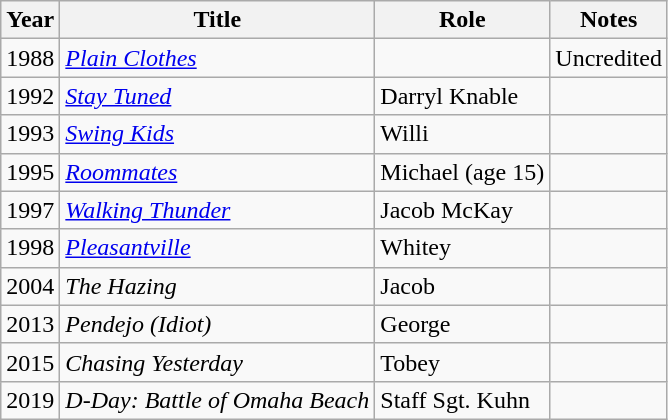<table class="wikitable sortable">
<tr>
<th>Year</th>
<th>Title</th>
<th>Role</th>
<th>Notes</th>
</tr>
<tr>
<td>1988</td>
<td><em><a href='#'>Plain Clothes</a></em></td>
<td></td>
<td>Uncredited</td>
</tr>
<tr>
<td>1992</td>
<td><em><a href='#'>Stay Tuned</a></em></td>
<td>Darryl Knable</td>
<td></td>
</tr>
<tr>
<td>1993</td>
<td><em><a href='#'>Swing Kids</a></em></td>
<td>Willi</td>
<td></td>
</tr>
<tr>
<td>1995</td>
<td><em><a href='#'>Roommates</a></em></td>
<td>Michael (age 15)</td>
<td></td>
</tr>
<tr>
<td>1997</td>
<td><em><a href='#'>Walking Thunder</a></em></td>
<td>Jacob McKay</td>
<td></td>
</tr>
<tr>
<td>1998</td>
<td><em><a href='#'>Pleasantville</a></em></td>
<td>Whitey</td>
<td></td>
</tr>
<tr>
<td>2004</td>
<td><em>The Hazing</em></td>
<td>Jacob</td>
<td></td>
</tr>
<tr>
<td>2013</td>
<td><em>Pendejo (Idiot)</em></td>
<td>George</td>
<td></td>
</tr>
<tr>
<td>2015</td>
<td><em>Chasing Yesterday</em></td>
<td>Tobey</td>
<td></td>
</tr>
<tr>
<td>2019</td>
<td><em>D-Day: Battle of Omaha Beach</em></td>
<td>Staff Sgt. Kuhn</td>
<td></td>
</tr>
</table>
